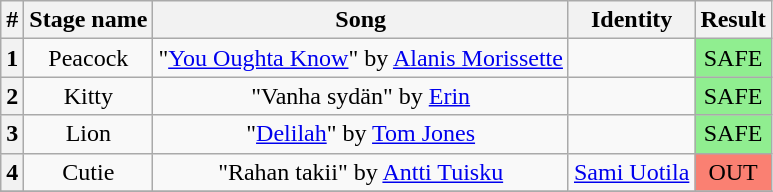<table class="wikitable plainrowheaders" style="text-align: center;">
<tr>
<th>#</th>
<th>Stage name</th>
<th>Song</th>
<th>Identity</th>
<th>Result</th>
</tr>
<tr>
<th>1</th>
<td>Peacock</td>
<td>"<a href='#'>You Oughta Know</a>" by <a href='#'>Alanis Morissette</a></td>
<td></td>
<td bgcolor=lightgreen>SAFE</td>
</tr>
<tr>
<th>2</th>
<td>Kitty</td>
<td>"Vanha sydän" by <a href='#'>Erin</a></td>
<td></td>
<td bgcolor=lightgreen>SAFE</td>
</tr>
<tr>
<th>3</th>
<td>Lion</td>
<td>"<a href='#'>Delilah</a>" by <a href='#'>Tom Jones</a></td>
<td></td>
<td bgcolor=lightgreen>SAFE</td>
</tr>
<tr>
<th>4</th>
<td>Cutie</td>
<td>"Rahan takii" by <a href='#'>Antti Tuisku</a></td>
<td><a href='#'>Sami Uotila</a></td>
<td bgcolor=salmon>OUT</td>
</tr>
<tr>
</tr>
</table>
